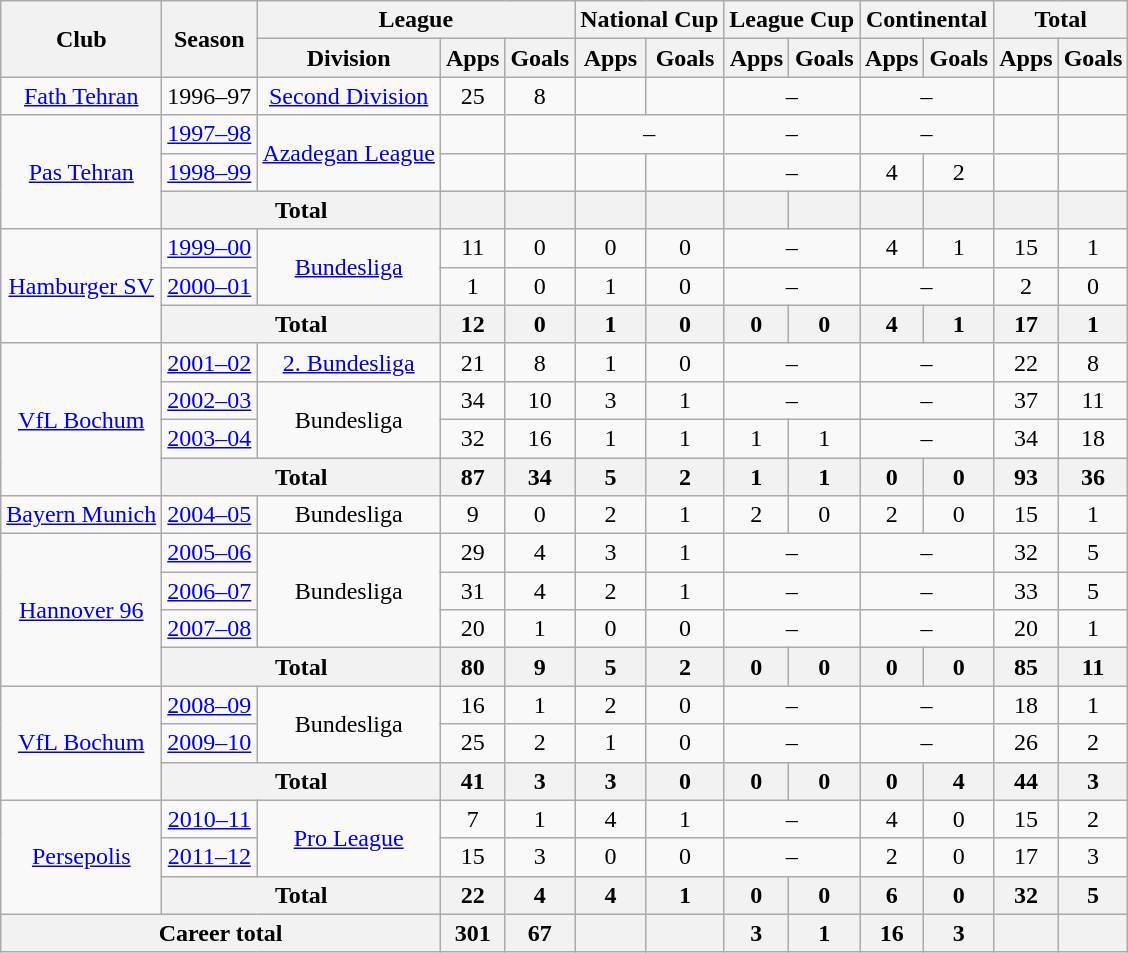<table class="wikitable" style="text-align:center">
<tr>
<th rowspan="2">Club</th>
<th rowspan="2">Season</th>
<th colspan="3">League</th>
<th colspan="2">National Cup</th>
<th colspan="2">League Cup</th>
<th colspan="2">Continental</th>
<th colspan="2">Total</th>
</tr>
<tr>
<th>Division</th>
<th>Apps</th>
<th>Goals</th>
<th>Apps</th>
<th>Goals</th>
<th>Apps</th>
<th>Goals</th>
<th>Apps</th>
<th>Goals</th>
<th>Apps</th>
<th>Goals</th>
</tr>
<tr>
<td><a href='#'>Fath Tehran</a></td>
<td>1996–97</td>
<td><a href='#'>Second Division</a></td>
<td>25</td>
<td>8</td>
<td></td>
<td></td>
<td colspan="2">–</td>
<td colspan="2">–</td>
<td></td>
<td></td>
</tr>
<tr>
<td rowspan="3"><a href='#'>Pas Tehran</a></td>
<td><a href='#'>1997–98</a></td>
<td rowspan="2"><a href='#'>Azadegan League</a></td>
<td></td>
<td></td>
<td colspan="2">–</td>
<td colspan="2">–</td>
<td colspan="2">–</td>
<td></td>
<td></td>
</tr>
<tr>
<td><a href='#'>1998–99</a></td>
<td></td>
<td></td>
<td></td>
<td></td>
<td colspan="2">–</td>
<td>4</td>
<td>2</td>
<td></td>
<td></td>
</tr>
<tr>
<th colspan="2">Total</th>
<th></th>
<th></th>
<th></th>
<th></th>
<th></th>
<th></th>
<th></th>
<th></th>
<th></th>
<th></th>
</tr>
<tr>
<td rowspan="3"><a href='#'>Hamburger SV</a></td>
<td><a href='#'>1999–00</a></td>
<td rowspan="2"><a href='#'>Bundesliga</a></td>
<td>11</td>
<td>0</td>
<td>0</td>
<td>0</td>
<td colspan="2">–</td>
<td>4</td>
<td>1</td>
<td>15</td>
<td>1</td>
</tr>
<tr>
<td><a href='#'>2000–01</a></td>
<td>1</td>
<td>0</td>
<td>1</td>
<td>0</td>
<td colspan="2">–</td>
<td colspan="2">–</td>
<td>2</td>
<td>0</td>
</tr>
<tr>
<th colspan="2">Total</th>
<th>12</th>
<th>0</th>
<th>1</th>
<th>0</th>
<th>0</th>
<th>0</th>
<th>4</th>
<th>1</th>
<th>17</th>
<th>1</th>
</tr>
<tr>
<td rowspan="4"><a href='#'>VfL Bochum</a></td>
<td><a href='#'>2001–02</a></td>
<td><a href='#'>2. Bundesliga</a></td>
<td>21</td>
<td>8</td>
<td>1</td>
<td>0</td>
<td colspan="2">–</td>
<td colspan="2">–</td>
<td>22</td>
<td>8</td>
</tr>
<tr>
<td><a href='#'>2002–03</a></td>
<td rowspan="2">Bundesliga</td>
<td>34</td>
<td>10</td>
<td>3</td>
<td>1</td>
<td colspan="2">–</td>
<td colspan="2">–</td>
<td>37</td>
<td>11</td>
</tr>
<tr>
<td><a href='#'>2003–04</a></td>
<td>32</td>
<td>16</td>
<td>1</td>
<td>1</td>
<td>1</td>
<td>1</td>
<td colspan="2">–</td>
<td>34</td>
<td>18</td>
</tr>
<tr>
<th colspan="2">Total</th>
<th>87</th>
<th>34</th>
<th>5</th>
<th>2</th>
<th>1</th>
<th>1</th>
<th>0</th>
<th>0</th>
<th>93</th>
<th>36</th>
</tr>
<tr>
<td><a href='#'>Bayern Munich</a></td>
<td><a href='#'>2004–05</a></td>
<td>Bundesliga</td>
<td>9</td>
<td>0</td>
<td>2</td>
<td>1</td>
<td>2</td>
<td>0</td>
<td>2</td>
<td>0</td>
<td>15</td>
<td>1</td>
</tr>
<tr>
<td rowspan="4"><a href='#'>Hannover 96</a></td>
<td><a href='#'>2005–06</a></td>
<td rowspan="3">Bundesliga</td>
<td>29</td>
<td>4</td>
<td>3</td>
<td>1</td>
<td colspan="2">–</td>
<td colspan="2">–</td>
<td>32</td>
<td>5</td>
</tr>
<tr>
<td><a href='#'>2006–07</a></td>
<td>31</td>
<td>4</td>
<td>2</td>
<td>1</td>
<td colspan="2">–</td>
<td colspan="2">–</td>
<td>33</td>
<td>5</td>
</tr>
<tr>
<td><a href='#'>2007–08</a></td>
<td>20</td>
<td>1</td>
<td>0</td>
<td>0</td>
<td colspan="2">–</td>
<td colspan="2">–</td>
<td>20</td>
<td>1</td>
</tr>
<tr>
<th colspan="2">Total</th>
<th>80</th>
<th>9</th>
<th>5</th>
<th>2</th>
<th>0</th>
<th>0</th>
<th>0</th>
<th>0</th>
<th>85</th>
<th>11</th>
</tr>
<tr>
<td rowspan="3"><a href='#'>VfL Bochum</a></td>
<td><a href='#'>2008–09</a></td>
<td rowspan="2">Bundesliga</td>
<td>16</td>
<td>1</td>
<td>2</td>
<td>0</td>
<td colspan="2">–</td>
<td colspan="2">–</td>
<td>18</td>
<td>1</td>
</tr>
<tr>
<td><a href='#'>2009–10</a></td>
<td>25</td>
<td>2</td>
<td>1</td>
<td>0</td>
<td colspan="2">–</td>
<td colspan="2">–</td>
<td>26</td>
<td>2</td>
</tr>
<tr>
<th colspan="2">Total</th>
<th>41</th>
<th>3</th>
<th>3</th>
<th>0</th>
<th>0</th>
<th>0</th>
<th>0</th>
<th>4</th>
<th>44</th>
<th>3</th>
</tr>
<tr>
<td rowspan="3"><a href='#'>Persepolis</a></td>
<td><a href='#'>2010–11</a></td>
<td rowspan="2"><a href='#'>Pro League</a></td>
<td>7</td>
<td>1</td>
<td>4</td>
<td>1</td>
<td colspan="2">–</td>
<td>4</td>
<td>0</td>
<td>15</td>
<td>2</td>
</tr>
<tr>
<td><a href='#'>2011–12</a></td>
<td>15</td>
<td>3</td>
<td>0</td>
<td>0</td>
<td colspan="2">–</td>
<td>2</td>
<td>0</td>
<td>17</td>
<td>3</td>
</tr>
<tr>
<th colspan="2">Total</th>
<th>22</th>
<th>4</th>
<th>4</th>
<th>1</th>
<th>0</th>
<th>0</th>
<th>6</th>
<th>0</th>
<th>32</th>
<th>5</th>
</tr>
<tr>
<th colspan="3">Career total</th>
<th>301</th>
<th>67</th>
<th></th>
<th></th>
<th>3</th>
<th>1</th>
<th>16</th>
<th>3</th>
<th></th>
<th></th>
</tr>
</table>
